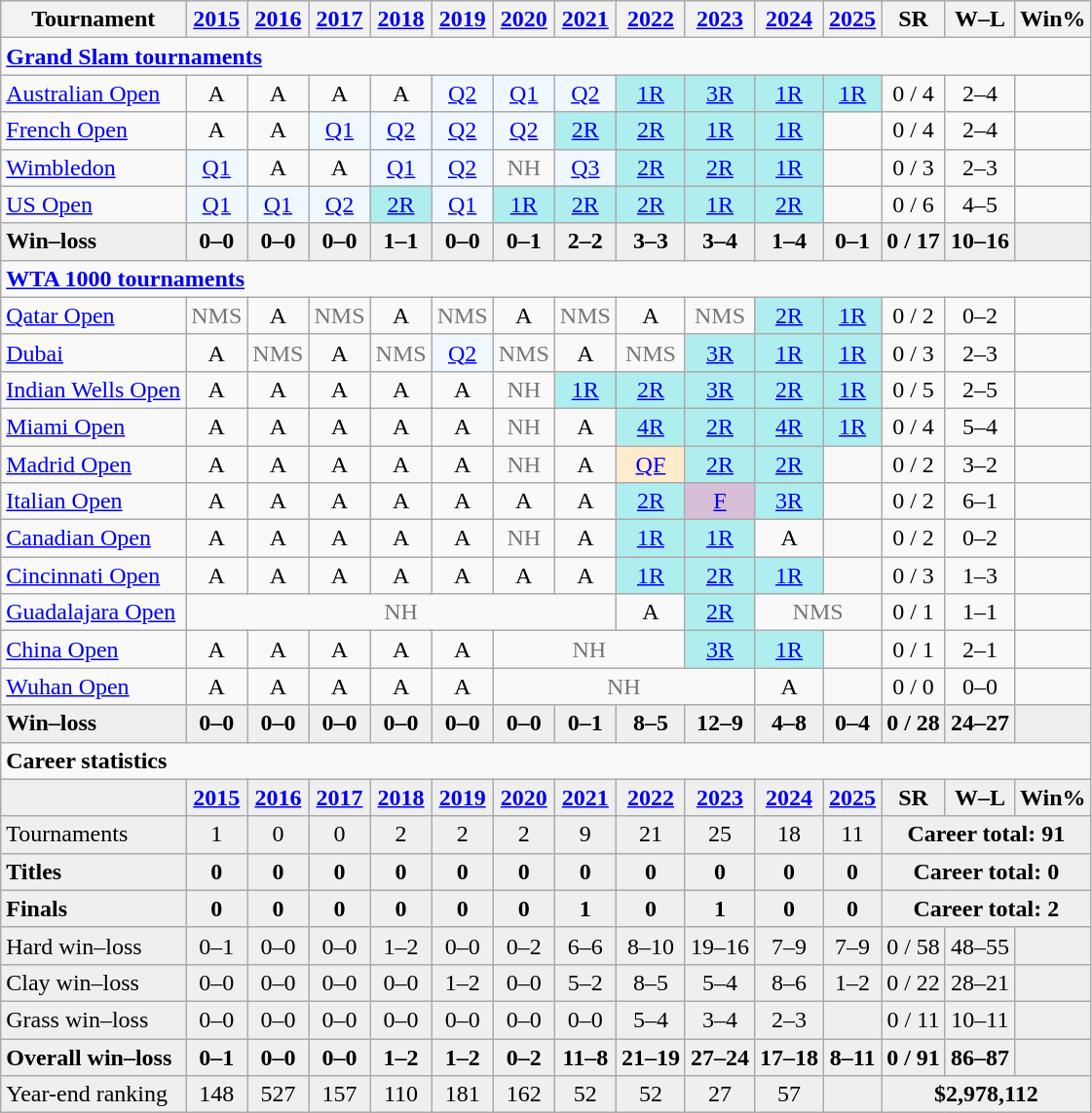<table class="wikitable" style="text-align:center">
<tr>
<th>Tournament</th>
<th><a href='#'>2015</a></th>
<th><a href='#'>2016</a></th>
<th><a href='#'>2017</a></th>
<th><a href='#'>2018</a></th>
<th><a href='#'>2019</a></th>
<th><a href='#'>2020</a></th>
<th><a href='#'>2021</a></th>
<th><a href='#'>2022</a></th>
<th><a href='#'>2023</a></th>
<th><a href='#'>2024</a></th>
<th><a href='#'>2025</a></th>
<th>SR</th>
<th>W–L</th>
<th>Win%</th>
</tr>
<tr>
<td colspan="16" align="left"><strong><a href='#'>Grand Slam tournaments</a></strong></td>
</tr>
<tr>
<td align="left"><a href='#'>Australian Open</a></td>
<td>A</td>
<td>A</td>
<td>A</td>
<td>A</td>
<td style="background:#f0f8ff"><a href='#'>Q2</a></td>
<td style="background:#f0f8ff"><a href='#'>Q1</a></td>
<td style="background:#f0f8ff"><a href='#'>Q2</a></td>
<td style="background:#afeeee"><a href='#'>1R</a></td>
<td bgcolor=afeeee><a href='#'>3R</a></td>
<td bgcolor=afeeee><a href='#'>1R</a></td>
<td bgcolor=afeeee><a href='#'>1R</a></td>
<td>0 / 4</td>
<td>2–4</td>
<td></td>
</tr>
<tr>
<td align="left"><a href='#'>French Open</a></td>
<td>A</td>
<td>A</td>
<td style="background:#f0f8ff"><a href='#'>Q1</a></td>
<td style="background:#f0f8ff"><a href='#'>Q2</a></td>
<td style="background:#f0f8ff"><a href='#'>Q2</a></td>
<td style="background:#f0f8ff"><a href='#'>Q2</a></td>
<td bgcolor=afeeee><a href='#'>2R</a></td>
<td bgcolor=afeeee><a href='#'>2R</a></td>
<td bgcolor=afeeee><a href='#'>1R</a></td>
<td bgcolor=afeeee><a href='#'>1R</a></td>
<td></td>
<td>0 / 4</td>
<td>2–4</td>
<td></td>
</tr>
<tr>
<td align="left"><a href='#'>Wimbledon</a></td>
<td style="background:#f0f8ff"><a href='#'>Q1</a></td>
<td>A</td>
<td>A</td>
<td style="background:#f0f8ff"><a href='#'>Q1</a></td>
<td style="background:#f0f8ff"><a href='#'>Q2</a></td>
<td style="color:#767676">NH</td>
<td style="background:#f0f8ff"><a href='#'>Q3</a></td>
<td bgcolor=afeeee><a href='#'>2R</a></td>
<td bgcolor=afeeee><a href='#'>2R</a></td>
<td bgcolor=afeeee><a href='#'>1R</a></td>
<td></td>
<td>0 / 3</td>
<td>2–3</td>
<td></td>
</tr>
<tr>
<td align="left"><a href='#'>US Open</a></td>
<td style="background:#f0f8ff"><a href='#'>Q1</a></td>
<td style="background:#f0f8ff"><a href='#'>Q1</a></td>
<td style="background:#f0f8ff"><a href='#'>Q2</a></td>
<td style="background:#afeeee"><a href='#'>2R</a></td>
<td style="background:#f0f8ff"><a href='#'>Q1</a></td>
<td bgcolor=afeeee><a href='#'>1R</a></td>
<td bgcolor=afeeee><a href='#'>2R</a></td>
<td bgcolor=afeeee><a href='#'>2R</a></td>
<td bgcolor=afeeee><a href='#'>1R</a></td>
<td style="background:#afeeee;"><a href='#'>2R</a></td>
<td></td>
<td>0 / 6</td>
<td>4–5</td>
<td></td>
</tr>
<tr style="background:#efefef;font-weight:bold">
<td style="text-align:left">Win–loss</td>
<td>0–0</td>
<td>0–0</td>
<td>0–0</td>
<td>1–1</td>
<td>0–0</td>
<td>0–1</td>
<td>2–2</td>
<td>3–3</td>
<td>3–4</td>
<td>1–4</td>
<td>0–1</td>
<td>0 / 17</td>
<td>10–16</td>
<td></td>
</tr>
<tr>
<td colspan="16" align="left"><strong><a href='#'>WTA 1000 tournaments</a></strong></td>
</tr>
<tr>
<td align=left><a href='#'>Qatar Open</a></td>
<td style=color:#767676>NMS</td>
<td>A</td>
<td style=color:#767676>NMS</td>
<td>A</td>
<td style=color:#767676>NMS</td>
<td>A</td>
<td style=color:#767676>NMS</td>
<td>A</td>
<td style=color:#767676>NMS</td>
<td bgcolor=afeeee><a href='#'>2R</a></td>
<td bgcolor=afeeee><a href='#'>1R</a></td>
<td>0 / 2</td>
<td>0–2</td>
<td></td>
</tr>
<tr>
<td align=left><a href='#'>Dubai</a></td>
<td>A</td>
<td style=color:#767676>NMS</td>
<td>A</td>
<td style=color:#767676>NMS</td>
<td bgcolor=f0f8ff><a href='#'>Q2</a></td>
<td style=color:#767676>NMS</td>
<td>A</td>
<td style=color:#767676>NMS</td>
<td bgcolor=afeeee><a href='#'>3R</a></td>
<td bgcolor=afeeee><a href='#'>1R</a></td>
<td bgcolor=afeeee><a href='#'>1R</a></td>
<td>0 / 3</td>
<td>2–3</td>
<td></td>
</tr>
<tr>
<td align=left><a href='#'>Indian Wells Open</a></td>
<td>A</td>
<td>A</td>
<td>A</td>
<td>A</td>
<td>A</td>
<td style=color:#767676>NH</td>
<td bgcolor=afeeee><a href='#'>1R</a></td>
<td bgcolor=afeeee><a href='#'>2R</a></td>
<td bgcolor=afeeee><a href='#'>3R</a></td>
<td bgcolor=afeeee><a href='#'>2R</a></td>
<td bgcolor=afeeee><a href='#'>1R</a></td>
<td>0 / 5</td>
<td>2–5</td>
<td></td>
</tr>
<tr>
<td align=left><a href='#'>Miami Open</a></td>
<td>A</td>
<td>A</td>
<td>A</td>
<td>A</td>
<td>A</td>
<td style=color:#767676>NH</td>
<td>A</td>
<td bgcolor=afeeee><a href='#'>4R</a></td>
<td bgcolor=afeeee><a href='#'>2R</a></td>
<td bgcolor=afeeee><a href='#'>4R</a></td>
<td bgcolor=afeeee><a href='#'>1R</a></td>
<td>0 / 4</td>
<td>5–4</td>
<td></td>
</tr>
<tr>
<td align="left"><a href='#'>Madrid Open</a></td>
<td>A</td>
<td>A</td>
<td>A</td>
<td>A</td>
<td>A</td>
<td style=color:#767676>NH</td>
<td>A</td>
<td bgcolor=ffebcd><a href='#'>QF</a></td>
<td bgcolor=afeeee><a href='#'>2R</a></td>
<td bgcolor=afeeee><a href='#'>2R</a></td>
<td></td>
<td>0 / 2</td>
<td>3–2</td>
<td></td>
</tr>
<tr>
<td align="left"><a href='#'>Italian Open</a></td>
<td>A</td>
<td>A</td>
<td>A</td>
<td>A</td>
<td>A</td>
<td>A</td>
<td>A</td>
<td bgcolor=afeeee><a href='#'>2R</a></td>
<td bgcolor=thistle><a href='#'>F</a></td>
<td bgcolor=afeeee><a href='#'>3R</a></td>
<td></td>
<td>0 / 2</td>
<td>6–1</td>
<td></td>
</tr>
<tr>
<td align="left"><a href='#'>Canadian Open</a></td>
<td>A</td>
<td>A</td>
<td>A</td>
<td>A</td>
<td>A</td>
<td style=color:#767676>NH</td>
<td>A</td>
<td bgcolor=afeeee><a href='#'>1R</a></td>
<td bgcolor=afeeee><a href='#'>1R</a></td>
<td>A</td>
<td></td>
<td>0 / 2</td>
<td>0–2</td>
<td></td>
</tr>
<tr>
<td align="left"><a href='#'>Cincinnati Open</a></td>
<td>A</td>
<td>A</td>
<td>A</td>
<td>A</td>
<td>A</td>
<td>A</td>
<td>A</td>
<td bgcolor=afeeee><a href='#'>1R</a></td>
<td bgcolor=afeeee><a href='#'>2R</a></td>
<td bgcolor=afeeee><a href='#'>1R</a></td>
<td></td>
<td>0 / 3</td>
<td>1–3</td>
<td></td>
</tr>
<tr>
<td align="left"><a href='#'>Guadalajara Open</a></td>
<td colspan="7" style="color:#767676">NH</td>
<td>A</td>
<td bgcolor=afeeee><a href='#'>2R</a></td>
<td colspan="2" style="color:#767676">NMS</td>
<td>0 / 1</td>
<td>1–1</td>
<td></td>
</tr>
<tr>
<td align="left"><a href='#'>China Open</a></td>
<td>A</td>
<td>A</td>
<td>A</td>
<td>A</td>
<td>A</td>
<td colspan="3" style=color:#767676>NH</td>
<td bgcolor=afeeee><a href='#'>3R</a></td>
<td bgcolor=afeeee><a href='#'>1R</a></td>
<td></td>
<td>0 / 1</td>
<td>2–1</td>
<td></td>
</tr>
<tr>
<td align="left"><a href='#'>Wuhan Open</a></td>
<td>A</td>
<td>A</td>
<td>A</td>
<td>A</td>
<td>A</td>
<td colspan="4" style="color:#767676">NH</td>
<td>A</td>
<td></td>
<td>0 / 0</td>
<td>0–0</td>
<td></td>
</tr>
<tr style="background:#efefef;font-weight:bold">
<td align=left>Win–loss</td>
<td>0–0</td>
<td>0–0</td>
<td>0–0</td>
<td>0–0</td>
<td>0–0</td>
<td>0–0</td>
<td>0–1</td>
<td>8–5</td>
<td>12–9</td>
<td>4–8</td>
<td>0–4</td>
<td>0 / 28</td>
<td>24–27</td>
<td></td>
</tr>
<tr>
<td colspan="16" align="left"><strong>Career statistics</strong></td>
</tr>
<tr style="background:#efefef;font-weight:bold">
<td></td>
<td><a href='#'>2015</a></td>
<td><a href='#'>2016</a></td>
<td><a href='#'>2017</a></td>
<td><a href='#'>2018</a></td>
<td><a href='#'>2019</a></td>
<td><a href='#'>2020</a></td>
<td><a href='#'>2021</a></td>
<td><a href='#'>2022</a></td>
<td><a href='#'>2023</a></td>
<td><a href='#'>2024</a></td>
<td><a href='#'>2025</a></td>
<td>SR</td>
<td>W–L</td>
<td>Win%</td>
</tr>
<tr style="background:#efefef">
<td align="left">Tournaments</td>
<td>1</td>
<td>0</td>
<td>0</td>
<td>2</td>
<td>2</td>
<td>2</td>
<td>9</td>
<td>21</td>
<td>25</td>
<td>18</td>
<td>11</td>
<td colspan="3"><strong>Career total: 91</strong></td>
</tr>
<tr style="background:#efefef;font-weight:bold">
<td align=left>Titles</td>
<td>0</td>
<td>0</td>
<td>0</td>
<td>0</td>
<td>0</td>
<td>0</td>
<td>0</td>
<td>0</td>
<td>0</td>
<td>0</td>
<td>0</td>
<td colspan="3">Career total: 0</td>
</tr>
<tr style="background:#efefef;font-weight:bold">
<td align=left>Finals</td>
<td>0</td>
<td>0</td>
<td>0</td>
<td>0</td>
<td>0</td>
<td>0</td>
<td>1</td>
<td>0</td>
<td>1</td>
<td>0</td>
<td>0</td>
<td colspan="3">Career total: 2</td>
</tr>
<tr bgcolor=efefef>
<td align=left>Hard win–loss</td>
<td>0–1</td>
<td>0–0</td>
<td>0–0</td>
<td>1–2</td>
<td>0–0</td>
<td>0–2</td>
<td>6–6</td>
<td>8–10</td>
<td>19–16</td>
<td>7–9</td>
<td>7–9</td>
<td>0 / 58</td>
<td>48–55</td>
<td></td>
</tr>
<tr bgcolor=efefef>
<td align=left>Clay win–loss</td>
<td>0–0</td>
<td>0–0</td>
<td>0–0</td>
<td>0–0</td>
<td>1–2</td>
<td>0–0</td>
<td>5–2</td>
<td>8–5</td>
<td>5–4</td>
<td>8–6</td>
<td>1–2</td>
<td>0 / 22</td>
<td>28–21</td>
<td></td>
</tr>
<tr bgcolor=efefef>
<td align=left>Grass win–loss</td>
<td>0–0</td>
<td>0–0</td>
<td>0–0</td>
<td>0–0</td>
<td>0–0</td>
<td>0–0</td>
<td>0–0</td>
<td>5–4</td>
<td>3–4</td>
<td>2–3</td>
<td></td>
<td>0 / 11</td>
<td>10–11</td>
<td></td>
</tr>
<tr style="background:#efefef;font-weight:bold">
<td align=left>Overall win–loss</td>
<td>0–1</td>
<td>0–0</td>
<td>0–0</td>
<td>1–2</td>
<td>1–2</td>
<td>0–2</td>
<td>11–8</td>
<td>21–19</td>
<td>27–24</td>
<td>17–18</td>
<td>8–11</td>
<td>0 / 91</td>
<td>86–87</td>
<td></td>
</tr>
<tr style="background:#efefef">
<td align="left">Year-end ranking</td>
<td>148</td>
<td>527</td>
<td>157</td>
<td>110</td>
<td>181</td>
<td>162</td>
<td>52</td>
<td>52</td>
<td>27</td>
<td>57</td>
<td></td>
<td colspan="3"><strong>$2,978,112</strong></td>
</tr>
</table>
